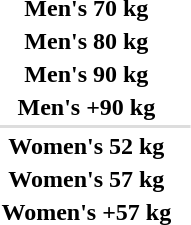<table>
<tr>
<th scope="row">Men's 70 kg</th>
<td></td>
<td></td>
<td></td>
</tr>
<tr>
<th scope="row">Men's 80 kg</th>
<td></td>
<td></td>
<td></td>
</tr>
<tr>
<th scope="row">Men's 90 kg</th>
<td></td>
<td></td>
<td></td>
</tr>
<tr>
<th scope="row">Men's +90 kg</th>
<td></td>
<td></td>
<td></td>
</tr>
<tr bgcolor=#DDDDDD>
<td colspan=4></td>
</tr>
<tr>
<th scope="row">Women's 52 kg</th>
<td></td>
<td></td>
<td></td>
</tr>
<tr>
<th scope="row">Women's 57 kg</th>
<td></td>
<td></td>
<td></td>
</tr>
<tr>
<th scope="row">Women's +57 kg</th>
<td></td>
<td></td>
<td></td>
</tr>
</table>
